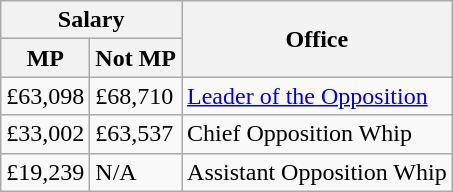<table class="wikitable">
<tr>
<th colspan="2">Salary</th>
<th rowspan="2">Office</th>
</tr>
<tr>
<th>MP</th>
<th>Not MP</th>
</tr>
<tr>
<td>£63,098</td>
<td>£68,710</td>
<td><a href='#'>Leader of the Opposition</a></td>
</tr>
<tr>
<td>£33,002</td>
<td>£63,537</td>
<td>Chief Opposition Whip</td>
</tr>
<tr>
<td>£19,239</td>
<td>N/A</td>
<td>Assistant Opposition Whip</td>
</tr>
</table>
